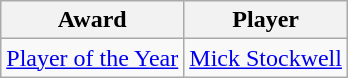<table class="wikitable" style="text-align:center">
<tr>
<th width=0%>Award</th>
<th width=0%>Player</th>
</tr>
<tr>
<td><a href='#'>Player of the Year</a></td>
<td> <a href='#'>Mick Stockwell</a></td>
</tr>
</table>
